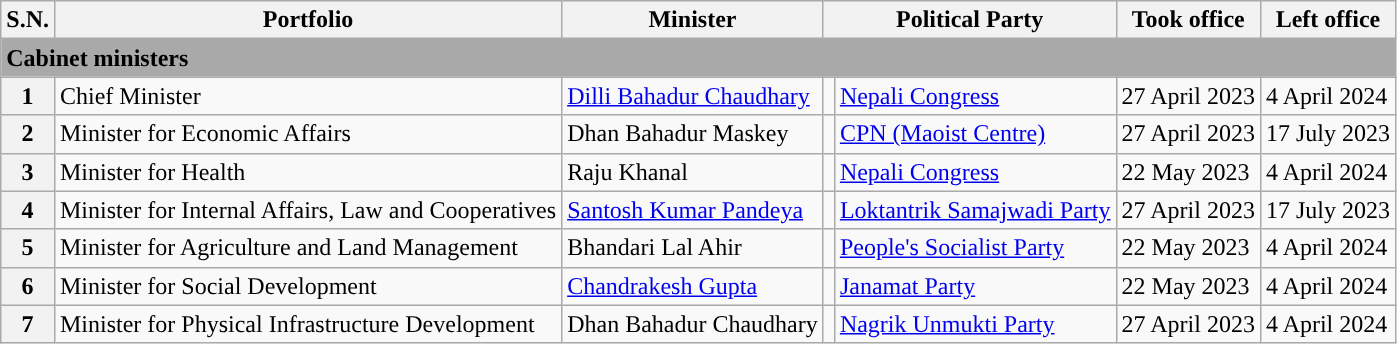<table class="wikitable">
<tr>
<th>S.N.</th>
<th>Portfolio</th>
<th>Minister</th>
<th colspan="2">Political Party</th>
<th>Took office</th>
<th>Left office</th>
</tr>
<tr>
<td colspan="7" bgcolor="darkgrey"><strong>Cabinet ministers</strong></td>
</tr>
<tr>
<th>1</th>
<td>Chief Minister</td>
<td><a href='#'>Dilli Bahadur Chaudhary</a></td>
<td></td>
<td><a href='#'>Nepali Congress</a></td>
<td>27 April 2023</td>
<td>4 April 2024</td>
</tr>
<tr>
<th>2</th>
<td>Minister for Economic Affairs</td>
<td>Dhan Bahadur Maskey</td>
<td></td>
<td><a href='#'>CPN (Maoist Centre)</a></td>
<td>27 April 2023</td>
<td>17 July 2023</td>
</tr>
<tr>
<th>3</th>
<td>Minister for Health</td>
<td>Raju Khanal</td>
<td></td>
<td><a href='#'>Nepali Congress</a></td>
<td>22 May 2023</td>
<td>4 April 2024</td>
</tr>
<tr>
<th>4</th>
<td>Minister for Internal Affairs, Law and Cooperatives</td>
<td><a href='#'>Santosh Kumar Pandeya</a></td>
<td></td>
<td><a href='#'>Loktantrik Samajwadi Party</a></td>
<td>27 April 2023</td>
<td>17 July 2023</td>
</tr>
<tr>
<th>5</th>
<td>Minister for Agriculture and Land Management</td>
<td>Bhandari Lal Ahir</td>
<td></td>
<td><a href='#'>People's Socialist Party</a></td>
<td>22 May 2023</td>
<td>4 April 2024</td>
</tr>
<tr>
<th>6</th>
<td>Minister for Social Development</td>
<td><a href='#'>Chandrakesh Gupta</a></td>
<td></td>
<td><a href='#'>Janamat Party</a></td>
<td>22 May 2023</td>
<td>4 April 2024</td>
</tr>
<tr>
<th>7</th>
<td>Minister for Physical Infrastructure Development</td>
<td>Dhan Bahadur Chaudhary</td>
<td></td>
<td><a href='#'>Nagrik Unmukti Party</a></td>
<td>27 April 2023</td>
<td>4 April 2024</td>
</tr>
</table>
